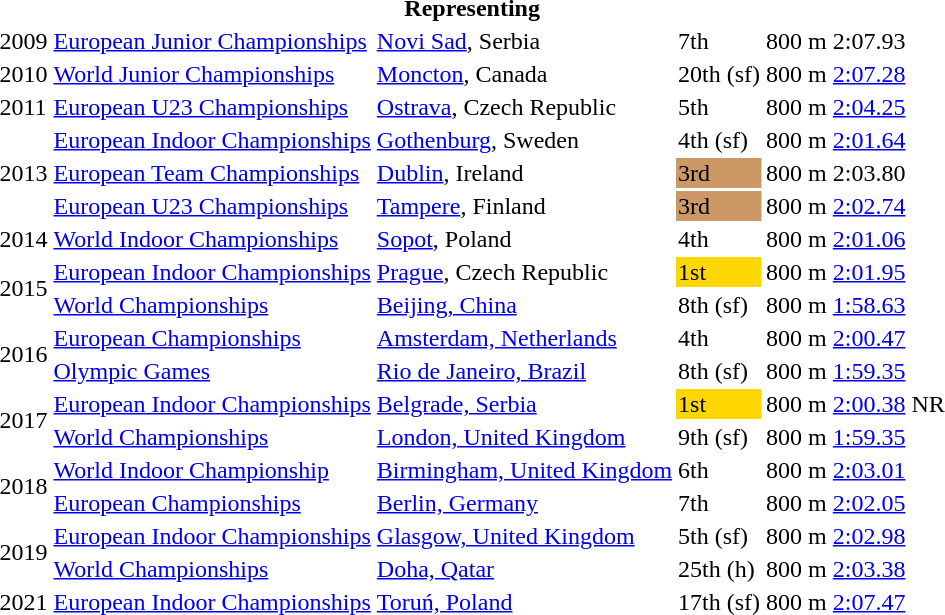<table>
<tr>
<th colspan="6">Representing </th>
</tr>
<tr>
<td>2009</td>
<td><a href='#'>European Junior Championships</a></td>
<td><a href='#'>Novi Sad</a>, Serbia</td>
<td>7th</td>
<td>800 m</td>
<td>2:07.93</td>
</tr>
<tr>
<td>2010</td>
<td><a href='#'>World Junior Championships</a></td>
<td><a href='#'>Moncton</a>, Canada</td>
<td>20th (sf)</td>
<td>800 m</td>
<td><a href='#'>2:07.28</a></td>
</tr>
<tr>
<td>2011</td>
<td><a href='#'>European U23 Championships</a></td>
<td><a href='#'>Ostrava</a>, Czech Republic</td>
<td>5th</td>
<td>800 m</td>
<td><a href='#'>2:04.25</a></td>
</tr>
<tr>
<td rowspan=3>2013</td>
<td><a href='#'>European Indoor Championships</a></td>
<td><a href='#'>Gothenburg</a>, Sweden</td>
<td>4th (sf)</td>
<td>800 m</td>
<td><a href='#'>2:01.64</a></td>
</tr>
<tr>
<td><a href='#'>European Team Championships</a></td>
<td><a href='#'>Dublin</a>, Ireland</td>
<td bgcolor=cc9966>3rd</td>
<td>800 m</td>
<td>2:03.80</td>
</tr>
<tr>
<td><a href='#'>European U23 Championships</a></td>
<td><a href='#'>Tampere</a>, Finland</td>
<td bgcolor=cc9966>3rd</td>
<td>800 m</td>
<td><a href='#'>2:02.74</a></td>
</tr>
<tr>
<td>2014</td>
<td><a href='#'>World Indoor Championships</a></td>
<td><a href='#'>Sopot</a>, Poland</td>
<td>4th</td>
<td>800 m</td>
<td><a href='#'>2:01.06</a></td>
</tr>
<tr>
<td rowspan=2>2015</td>
<td><a href='#'>European Indoor Championships</a></td>
<td><a href='#'>Prague</a>, Czech Republic</td>
<td bgcolor=gold>1st</td>
<td>800 m</td>
<td><a href='#'>2:01.95</a></td>
</tr>
<tr>
<td><a href='#'>World Championships</a></td>
<td><a href='#'>Beijing, China</a></td>
<td>8th (sf)</td>
<td>800 m</td>
<td><a href='#'>1:58.63</a></td>
</tr>
<tr>
<td rowspan=2>2016</td>
<td><a href='#'>European Championships</a></td>
<td><a href='#'>Amsterdam, Netherlands</a></td>
<td>4th</td>
<td>800 m</td>
<td><a href='#'>2:00.47</a></td>
</tr>
<tr>
<td><a href='#'>Olympic Games</a></td>
<td><a href='#'>Rio de Janeiro, Brazil</a></td>
<td>8th (sf)</td>
<td>800 m</td>
<td><a href='#'>1:59.35</a></td>
</tr>
<tr>
<td rowspan=2>2017</td>
<td><a href='#'>European Indoor Championships</a></td>
<td><a href='#'>Belgrade, Serbia</a></td>
<td bgcolor=gold>1st</td>
<td>800 m</td>
<td><a href='#'>2:00.38</a> NR</td>
</tr>
<tr>
<td><a href='#'>World Championships</a></td>
<td><a href='#'>London, United Kingdom</a></td>
<td>9th (sf)</td>
<td>800 m</td>
<td><a href='#'>1:59.35</a></td>
</tr>
<tr>
<td rowspan=2>2018</td>
<td><a href='#'>World Indoor Championship</a></td>
<td><a href='#'>Birmingham, United Kingdom</a></td>
<td>6th</td>
<td>800 m</td>
<td><a href='#'>2:03.01</a></td>
</tr>
<tr>
<td><a href='#'>European Championships</a></td>
<td><a href='#'>Berlin, Germany</a></td>
<td>7th</td>
<td>800 m</td>
<td><a href='#'>2:02.05</a></td>
</tr>
<tr>
<td rowspan=2>2019</td>
<td><a href='#'>European Indoor Championships</a></td>
<td><a href='#'>Glasgow, United Kingdom</a></td>
<td>5th (sf)</td>
<td>800 m</td>
<td><a href='#'>2:02.98</a></td>
</tr>
<tr>
<td><a href='#'>World Championships</a></td>
<td><a href='#'>Doha, Qatar</a></td>
<td>25th (h)</td>
<td>800 m</td>
<td><a href='#'>2:03.38</a></td>
</tr>
<tr>
<td>2021</td>
<td><a href='#'>European Indoor Championships</a></td>
<td><a href='#'>Toruń, Poland</a></td>
<td>17th (sf)</td>
<td>800 m</td>
<td><a href='#'>2:07.47</a></td>
</tr>
</table>
